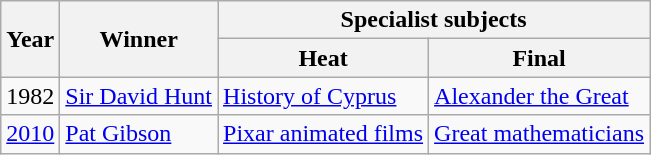<table class="wikitable">
<tr>
<th rowspan="2">Year</th>
<th rowspan="2">Winner</th>
<th colspan="2">Specialist subjects</th>
</tr>
<tr>
<th>Heat</th>
<th>Final</th>
</tr>
<tr>
<td>1982</td>
<td><a href='#'>Sir David Hunt</a></td>
<td><a href='#'>History of Cyprus</a></td>
<td><a href='#'>Alexander the Great</a></td>
</tr>
<tr>
<td><a href='#'>2010</a></td>
<td><a href='#'>Pat Gibson</a></td>
<td><a href='#'>Pixar animated films</a></td>
<td><a href='#'>Great mathematicians</a></td>
</tr>
</table>
